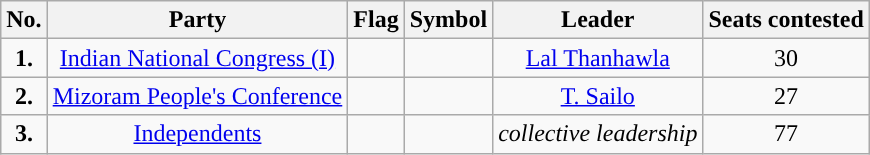<table class="wikitable">
<tr>
<th>No.</th>
<th>Party</th>
<th>Flag</th>
<th>Symbol</th>
<th>Leader</th>
<th>Seats contested</th>
</tr>
<tr>
<td ! style="text-align:center; background:"><strong>1.</strong></td>
<td style="text-align:center"><a href='#'>Indian National Congress (I)</a></td>
<td></td>
<td></td>
<td style="text-align:center"><a href='#'>Lal Thanhawla</a></td>
<td style="text-align:center">30</td>
</tr>
<tr>
<td ! style="text-align:center; background:"><strong>2.</strong></td>
<td style="text-align:center"><a href='#'>Mizoram People's Conference</a></td>
<td></td>
<td></td>
<td style="text-align:center"><a href='#'>T. Sailo</a></td>
<td style="text-align:center">27</td>
</tr>
<tr>
<td ! style="text-align:center; background:"><strong>3.</strong></td>
<td style="text-align:center"><a href='#'>Independents</a></td>
<td></td>
<td></td>
<td style="text-align:center"><em>collective leadership</em></td>
<td style="text-align:center">77</td>
</tr>
</table>
